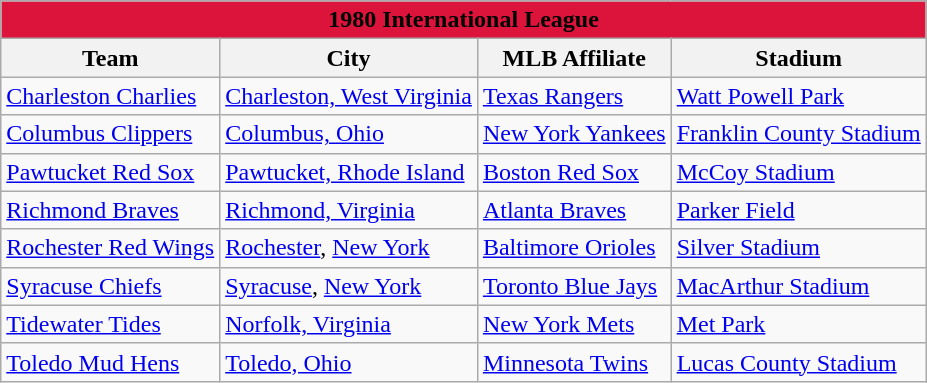<table class="wikitable" style="width:auto">
<tr>
<td bgcolor="#DC143C" align="center" colspan="7"><strong><span>1980 International League</span></strong></td>
</tr>
<tr>
<th>Team</th>
<th>City</th>
<th>MLB Affiliate</th>
<th>Stadium</th>
</tr>
<tr>
<td><a href='#'>Charleston Charlies</a></td>
<td><a href='#'>Charleston, West Virginia</a></td>
<td><a href='#'>Texas Rangers</a></td>
<td><a href='#'>Watt Powell Park</a></td>
</tr>
<tr>
<td><a href='#'>Columbus Clippers</a></td>
<td><a href='#'>Columbus, Ohio</a></td>
<td><a href='#'>New York Yankees</a></td>
<td><a href='#'>Franklin County Stadium</a></td>
</tr>
<tr>
<td><a href='#'>Pawtucket Red Sox</a></td>
<td><a href='#'>Pawtucket, Rhode Island</a></td>
<td><a href='#'>Boston Red Sox</a></td>
<td><a href='#'>McCoy Stadium</a></td>
</tr>
<tr>
<td><a href='#'>Richmond Braves</a></td>
<td><a href='#'>Richmond, Virginia</a></td>
<td><a href='#'>Atlanta Braves</a></td>
<td><a href='#'>Parker Field</a></td>
</tr>
<tr>
<td><a href='#'>Rochester Red Wings</a></td>
<td><a href='#'>Rochester</a>, <a href='#'>New York</a></td>
<td><a href='#'>Baltimore Orioles</a></td>
<td><a href='#'>Silver Stadium</a></td>
</tr>
<tr>
<td><a href='#'>Syracuse Chiefs</a></td>
<td><a href='#'>Syracuse</a>, <a href='#'>New York</a></td>
<td><a href='#'>Toronto Blue Jays</a></td>
<td><a href='#'>MacArthur Stadium</a></td>
</tr>
<tr>
<td><a href='#'>Tidewater Tides</a></td>
<td><a href='#'>Norfolk, Virginia</a></td>
<td><a href='#'>New York Mets</a></td>
<td><a href='#'>Met Park</a></td>
</tr>
<tr>
<td><a href='#'>Toledo Mud Hens</a></td>
<td><a href='#'>Toledo, Ohio</a></td>
<td><a href='#'>Minnesota Twins</a></td>
<td><a href='#'>Lucas County Stadium</a></td>
</tr>
</table>
